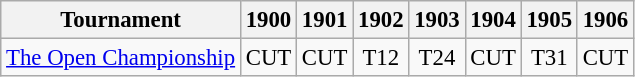<table class="wikitable" style="font-size:95%;text-align:center;">
<tr>
<th>Tournament</th>
<th>1900</th>
<th>1901</th>
<th>1902</th>
<th>1903</th>
<th>1904</th>
<th>1905</th>
<th>1906</th>
</tr>
<tr>
<td align=left><a href='#'>The Open Championship</a></td>
<td>CUT</td>
<td>CUT</td>
<td>T12</td>
<td>T24</td>
<td>CUT</td>
<td>T31</td>
<td>CUT</td>
</tr>
</table>
